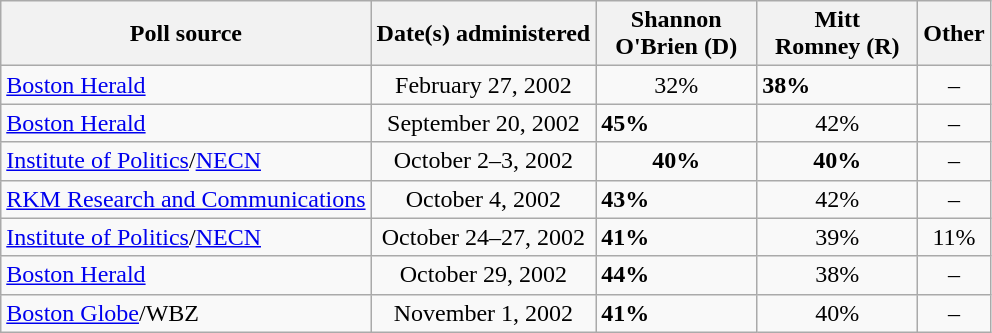<table class="wikitable">
<tr>
<th>Poll source</th>
<th>Date(s) administered</th>
<th style="width:100px;">Shannon<br>O'Brien (D)</th>
<th style="width:100px;">Mitt<br>Romney (R)</th>
<th>Other</th>
</tr>
<tr>
<td><a href='#'>Boston Herald</a></td>
<td align="center">February 27, 2002</td>
<td align="center">32%</td>
<td><strong>38%</strong></td>
<td align="center">–</td>
</tr>
<tr>
<td><a href='#'>Boston Herald</a></td>
<td align="center">September 20, 2002</td>
<td><strong>45%</strong></td>
<td align="center">42%</td>
<td align="center">–</td>
</tr>
<tr>
<td><a href='#'>Institute of Politics</a>/<a href='#'>NECN</a></td>
<td align="center">October 2–3, 2002</td>
<td align="center"><strong>40%</strong></td>
<td align="center"><strong>40%</strong></td>
<td align="center">–</td>
</tr>
<tr>
<td><a href='#'>RKM Research and Communications</a></td>
<td align="center">October 4, 2002</td>
<td><strong>43%</strong></td>
<td align="center">42%</td>
<td align="center">–</td>
</tr>
<tr>
<td><a href='#'>Institute of Politics</a>/<a href='#'>NECN</a></td>
<td align="center">October 24–27, 2002</td>
<td><strong>41%</strong></td>
<td align="center">39%</td>
<td align="center">11%</td>
</tr>
<tr>
<td><a href='#'>Boston Herald</a></td>
<td align="center">October 29, 2002</td>
<td><strong>44%</strong></td>
<td align="center">38%</td>
<td align="center">–</td>
</tr>
<tr>
<td><a href='#'>Boston Globe</a>/WBZ</td>
<td align="center">November 1, 2002</td>
<td><strong>41%</strong></td>
<td align="center">40%</td>
<td align="center">–</td>
</tr>
</table>
